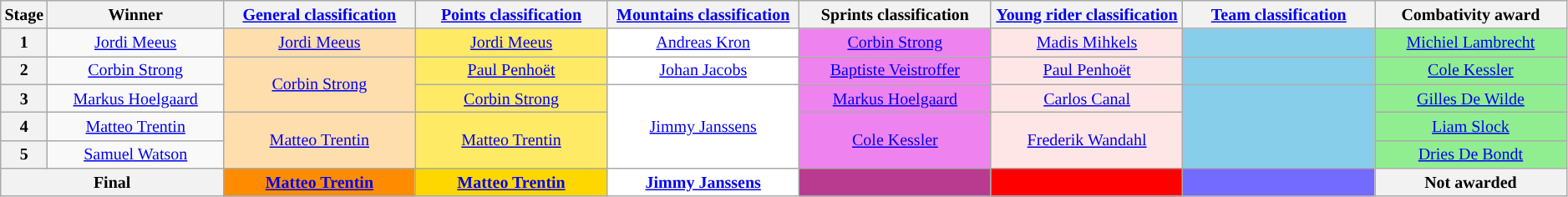<table class="wikitable" style="text-align: center; font-size:smaller;">
<tr style="background:#efefef;">
<th scope="col" style="width:1%;">Stage</th>
<th scope="col" style="width:11.5%;">Winner</th>
<th scope="col" style="width:12.5%;"><a href='#'>General classification</a><br></th>
<th scope="col" style="width:12.5%;"><a href='#'>Points classification</a><br></th>
<th scope="col" style="width:12.5%;"><a href='#'>Mountains classification</a><br></th>
<th scope="col" style="width:12.5%;">Sprints classification<br></th>
<th scope="col" style="width:12.5%;"><a href='#'>Young rider classification</a><br></th>
<th scope="col" style="width:12.5%;"><a href='#'>Team classification</a></th>
<th scope="col" style="width:12.5%;">Combativity award</th>
</tr>
<tr>
<th>1</th>
<td><a href='#'>Jordi Meeus</a></td>
<td style="background:navajowhite;"><a href='#'>Jordi Meeus</a></td>
<td style="background:#FFEA66;"><a href='#'>Jordi Meeus</a></td>
<td style="background:white;"><a href='#'>Andreas Kron</a></td>
<td style="background:violet;"><a href='#'>Corbin Strong</a></td>
<td style="background:#FFE6E6;"><a href='#'>Madis Mihkels</a></td>
<td style="background:skyblue;"></td>
<td style="background:lightgreen;"><a href='#'>Michiel Lambrecht</a></td>
</tr>
<tr>
<th>2</th>
<td><a href='#'>Corbin Strong</a></td>
<td style="background:navajowhite;" rowspan=2><a href='#'>Corbin Strong</a></td>
<td style="background:#FFEA66;"><a href='#'>Paul Penhoët</a></td>
<td style="background:white;"><a href='#'>Johan Jacobs</a></td>
<td style="background:violet;"><a href='#'>Baptiste Veistroffer</a></td>
<td style="background:#FFE6E6;"><a href='#'>Paul Penhoët</a></td>
<td style="background:skyblue;"></td>
<td style="background:lightgreen;"><a href='#'>Cole Kessler</a></td>
</tr>
<tr>
<th>3</th>
<td><a href='#'>Markus Hoelgaard</a></td>
<td style="background:#FFEA66;"><a href='#'>Corbin Strong</a></td>
<td style="background:white;" rowspan=3><a href='#'>Jimmy Janssens</a></td>
<td style="background:violet;"><a href='#'>Markus Hoelgaard</a></td>
<td style="background:#FFE6E6;"><a href='#'>Carlos Canal</a></td>
<td style="background:skyblue;" rowspan=3></td>
<td style="background:lightgreen;"><a href='#'>Gilles De Wilde</a></td>
</tr>
<tr>
<th>4</th>
<td><a href='#'>Matteo Trentin</a></td>
<td style="background:navajowhite;" rowspan=2><a href='#'>Matteo Trentin</a></td>
<td style="background:#FFEA66;" rowspan=2><a href='#'>Matteo Trentin</a></td>
<td style="background:violet;" rowspan=2><a href='#'>Cole Kessler</a></td>
<td style="background:#FFE6E6;" rowspan=2><a href='#'>Frederik Wandahl</a></td>
<td style="background:lightgreen;"><a href='#'>Liam Slock</a></td>
</tr>
<tr>
<th>5</th>
<td><a href='#'>Samuel Watson</a></td>
<td style="background:lightgreen;"><a href='#'>Dries De Bondt</a></td>
</tr>
<tr>
<th colspan="2">Final</th>
<th style="background:#FF8C00;"><a href='#'>Matteo Trentin</a></th>
<th style="background:gold;"><a href='#'>Matteo Trentin</a></th>
<th style="background:white;"><a href='#'>Jimmy Janssens</a></th>
<th style="background:#B93B8F;"></th>
<th style="background:#f00;"></th>
<th style="background:#736aff;"></th>
<th>Not awarded</th>
</tr>
</table>
